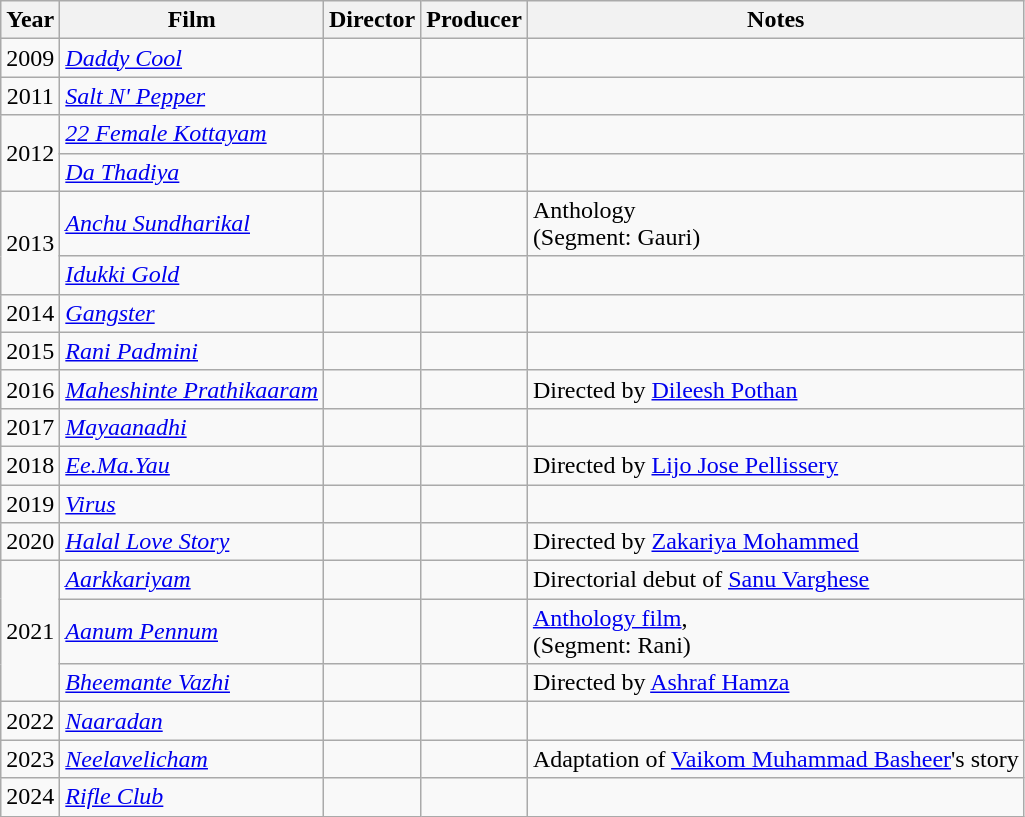<table class="wikitable sortable">
<tr>
<th>Year</th>
<th>Film</th>
<th>Director</th>
<th>Producer</th>
<th>Notes</th>
</tr>
<tr>
<td style="text-align:center;">2009</td>
<td><em><a href='#'>Daddy Cool</a></em></td>
<td></td>
<td></td>
<td></td>
</tr>
<tr>
<td style="text-align:center;">2011</td>
<td><em><a href='#'>Salt N' Pepper</a></em></td>
<td></td>
<td></td>
<td></td>
</tr>
<tr>
<td rowspan=2 style="text-align:center;">2012</td>
<td><em><a href='#'>22 Female Kottayam</a></em></td>
<td></td>
<td></td>
<td></td>
</tr>
<tr>
<td><em><a href='#'>Da Thadiya</a></em></td>
<td></td>
<td></td>
<td></td>
</tr>
<tr>
<td rowspan=2 style="text-align:center;">2013</td>
<td><em><a href='#'>Anchu Sundharikal</a></em></td>
<td></td>
<td></td>
<td>Anthology<br>(Segment: Gauri)</td>
</tr>
<tr>
<td><em><a href='#'>Idukki Gold</a></em></td>
<td></td>
<td></td>
<td></td>
</tr>
<tr>
<td style="text-align:center;">2014</td>
<td><em><a href='#'>Gangster</a></em></td>
<td></td>
<td></td>
<td></td>
</tr>
<tr>
<td style="text-align:center;">2015</td>
<td><em><a href='#'>Rani Padmini</a></em></td>
<td></td>
<td></td>
<td></td>
</tr>
<tr>
<td style="text-align:center;">2016</td>
<td><em><a href='#'>Maheshinte Prathikaaram</a></em></td>
<td></td>
<td></td>
<td>Directed by <a href='#'>Dileesh Pothan</a></td>
</tr>
<tr>
<td style="text-align:center;">2017</td>
<td><em><a href='#'>Mayaanadhi</a></em></td>
<td></td>
<td></td>
<td></td>
</tr>
<tr>
<td style="text-align:center;">2018</td>
<td><em><a href='#'>Ee.Ma.Yau</a></em></td>
<td></td>
<td></td>
<td>Directed by <a href='#'>Lijo Jose Pellissery</a></td>
</tr>
<tr>
<td style="text-align:center;">2019</td>
<td><em><a href='#'>Virus</a></em></td>
<td></td>
<td></td>
<td></td>
</tr>
<tr>
<td style="text-align:center;">2020</td>
<td><em><a href='#'>Halal Love Story</a></em></td>
<td></td>
<td></td>
<td>Directed by <a href='#'>Zakariya Mohammed</a></td>
</tr>
<tr>
<td rowspan=3 style="text-align:center;">2021</td>
<td><em><a href='#'>Aarkkariyam</a></em></td>
<td></td>
<td></td>
<td>Directorial debut of <a href='#'>Sanu Varghese</a></td>
</tr>
<tr>
<td><em><a href='#'>Aanum Pennum</a></em></td>
<td></td>
<td></td>
<td><a href='#'>Anthology film</a>,<br>(Segment: Rani)</td>
</tr>
<tr>
<td><em><a href='#'>Bheemante Vazhi</a></em></td>
<td></td>
<td></td>
<td>Directed by <a href='#'>Ashraf Hamza</a></td>
</tr>
<tr>
<td style="text-align:center;">2022</td>
<td><em><a href='#'>Naaradan</a></em></td>
<td></td>
<td></td>
<td></td>
</tr>
<tr>
<td style="text-align:center;">2023</td>
<td><em><a href='#'>Neelavelicham</a></em></td>
<td></td>
<td></td>
<td>Adaptation of <a href='#'>Vaikom Muhammad Basheer</a>'s story</td>
</tr>
<tr>
<td style="text-align:center;">2024</td>
<td><a href='#'><em>Rifle Club</em></a></td>
<td></td>
<td></td>
<td></td>
</tr>
</table>
